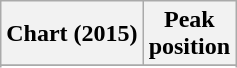<table class="wikitable sortable plainrowheaders" style="text-align:center">
<tr>
<th scope="col">Chart (2015)</th>
<th scope="col">Peak<br> position</th>
</tr>
<tr>
</tr>
<tr>
</tr>
</table>
